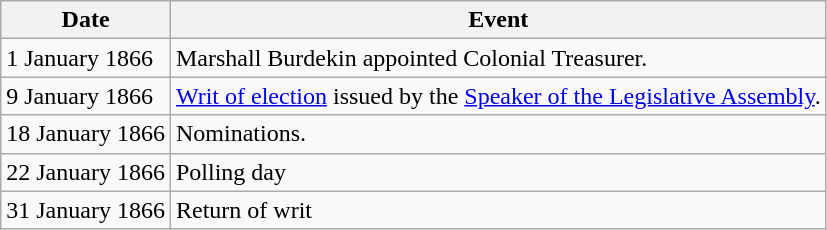<table class="wikitable">
<tr>
<th>Date</th>
<th>Event</th>
</tr>
<tr>
<td>1 January 1866</td>
<td>Marshall Burdekin appointed Colonial Treasurer.</td>
</tr>
<tr>
<td>9 January 1866</td>
<td><a href='#'>Writ of election</a> issued by the <a href='#'>Speaker of the Legislative Assembly</a>.</td>
</tr>
<tr>
<td>18 January 1866</td>
<td>Nominations.</td>
</tr>
<tr>
<td>22 January 1866</td>
<td>Polling day</td>
</tr>
<tr>
<td>31 January 1866</td>
<td>Return of writ</td>
</tr>
</table>
